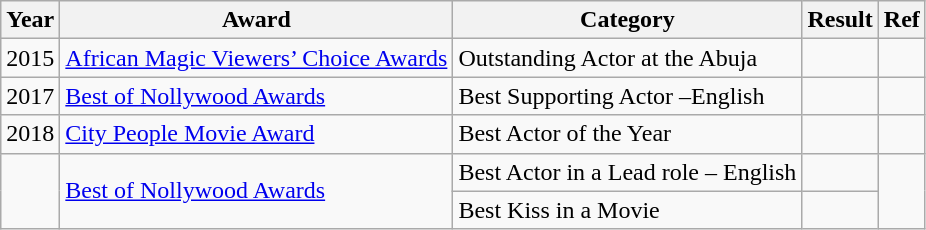<table class="wikitable plainrowheaders sortable">
<tr>
<th>Year</th>
<th>Award</th>
<th>Category</th>
<th>Result</th>
<th>Ref</th>
</tr>
<tr>
<td>2015</td>
<td><a href='#'>African Magic Viewers’ Choice Awards</a></td>
<td>Outstanding Actor at the Abuja</td>
<td></td>
<td></td>
</tr>
<tr>
<td>2017</td>
<td><a href='#'>Best of Nollywood Awards</a></td>
<td>Best Supporting Actor –English</td>
<td></td>
<td></td>
</tr>
<tr>
<td>2018</td>
<td><a href='#'>City People Movie Award</a></td>
<td>Best Actor of the Year</td>
<td></td>
<td></td>
</tr>
<tr>
<td rowspan="2"></td>
<td rowspan="2"><a href='#'>Best of Nollywood Awards</a></td>
<td>Best Actor in a Lead role – English</td>
<td></td>
<td rowspan="2"></td>
</tr>
<tr>
<td>Best Kiss in a Movie</td>
<td></td>
</tr>
</table>
